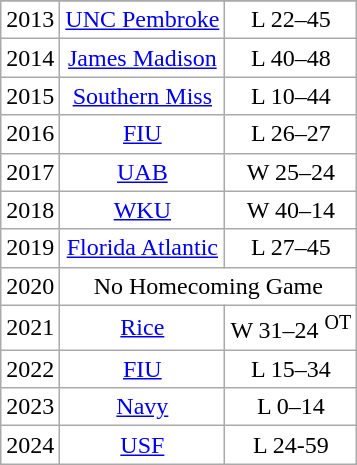<table class="wikitable" style="text-align:center; background:white;">
<tr>
</tr>
<tr>
<td>2013</td>
<td><a href='#'>UNC Pembroke</a></td>
<td>L 22–45</td>
</tr>
<tr style="text-align:center;">
<td>2014</td>
<td><a href='#'>James Madison</a></td>
<td>L 40–48</td>
</tr>
<tr style="text-align:center;">
<td>2015</td>
<td><a href='#'>Southern Miss</a></td>
<td>L 10–44</td>
</tr>
<tr style="text-align:center;">
<td>2016</td>
<td><a href='#'>FIU</a></td>
<td>L 26–27</td>
</tr>
<tr style="text-align:center;">
<td>2017</td>
<td><a href='#'>UAB</a></td>
<td>W 25–24</td>
</tr>
<tr style="text-align:center;">
<td>2018</td>
<td><a href='#'>WKU</a></td>
<td>W 40–14</td>
</tr>
<tr style="text-align:center;">
<td>2019</td>
<td><a href='#'>Florida Atlantic</a></td>
<td>L 27–45</td>
</tr>
<tr style="text-align:center;">
<td>2020</td>
<td colspan=2>No Homecoming Game</td>
</tr>
<tr style="text-align:center;">
<td>2021</td>
<td><a href='#'>Rice</a></td>
<td>W 31–24 <sup>OT</sup></td>
</tr>
<tr style="text-align:center;">
<td>2022</td>
<td><a href='#'>FIU</a></td>
<td>L 15–34</td>
</tr>
<tr style="text-align:center;">
<td>2023</td>
<td><a href='#'>Navy</a></td>
<td>L 0–14</td>
</tr>
<tr style="text-align:center;">
<td>2024</td>
<td><a href='#'>USF</a></td>
<td>L 24-59</td>
</tr>
</table>
